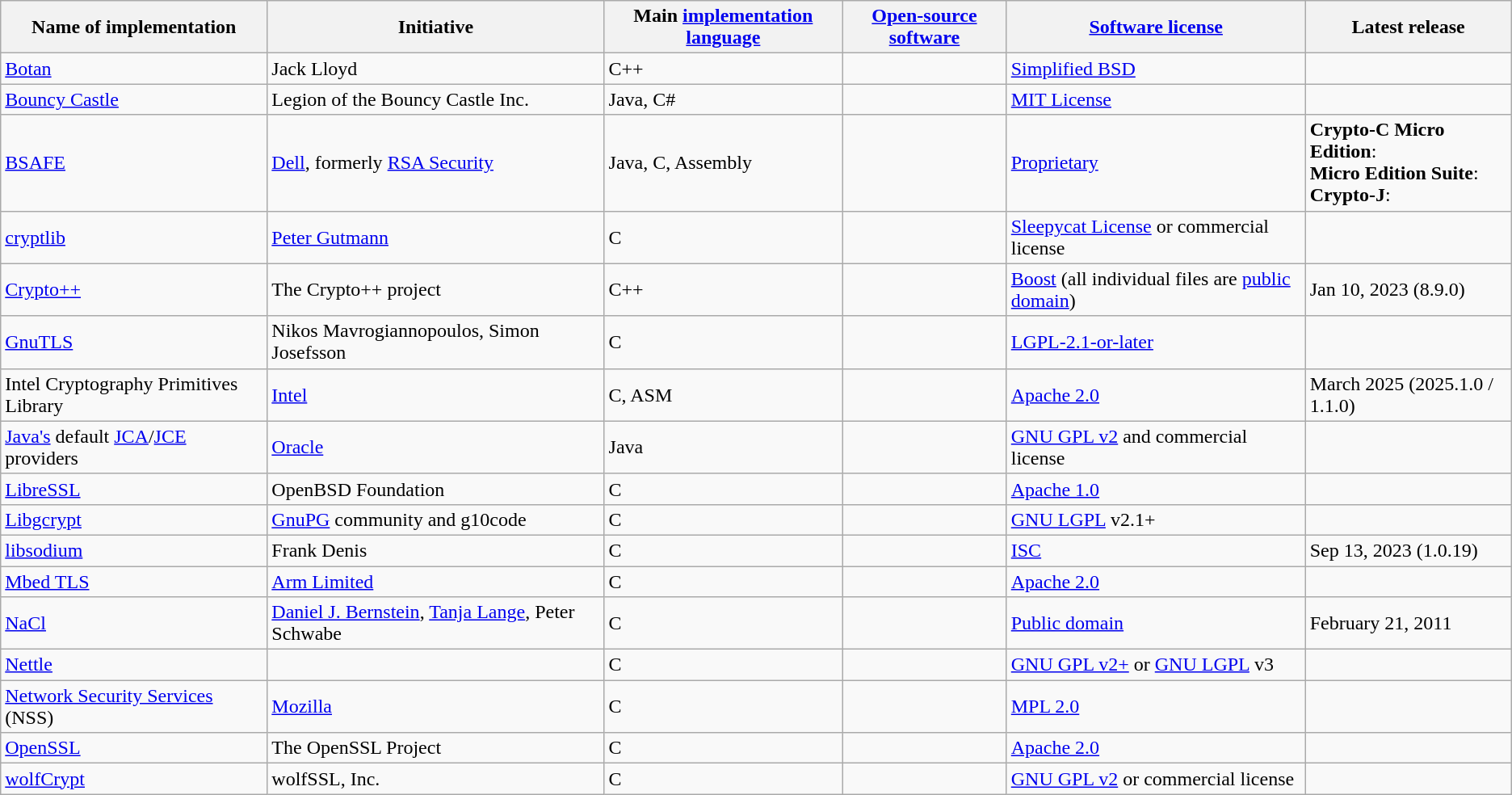<table class="wikitable sortable sort-under" style="text-align: left">
<tr>
<th>Name of implementation</th>
<th>Initiative</th>
<th>Main <a href='#'>implementation language</a></th>
<th><a href='#'>Open-source software</a></th>
<th><a href='#'>Software license</a></th>
<th>Latest release</th>
</tr>
<tr>
<td><a href='#'>Botan</a></td>
<td>Jack Lloyd</td>
<td>C++</td>
<td></td>
<td><a href='#'>Simplified BSD</a></td>
<td></td>
</tr>
<tr>
<td><a href='#'>Bouncy Castle</a></td>
<td>Legion of the Bouncy Castle Inc.</td>
<td>Java, C#</td>
<td></td>
<td><a href='#'>MIT License</a></td>
<td></td>
</tr>
<tr>
<td><a href='#'>BSAFE</a></td>
<td><a href='#'>Dell</a>, formerly <a href='#'>RSA Security</a></td>
<td>Java, C, Assembly</td>
<td></td>
<td><a href='#'>Proprietary</a></td>
<td><strong>Crypto-C Micro Edition</strong>: <br><strong>Micro Edition Suite</strong>: <br><strong>Crypto-J</strong>: </td>
</tr>
<tr>
<td><a href='#'>cryptlib</a></td>
<td><a href='#'>Peter Gutmann</a></td>
<td>C</td>
<td></td>
<td><a href='#'>Sleepycat License</a> or commercial license</td>
<td></td>
</tr>
<tr>
<td><a href='#'>Crypto++</a></td>
<td>The Crypto++ project</td>
<td>C++</td>
<td></td>
<td><a href='#'>Boost</a> (all individual files are <a href='#'>public domain</a>)</td>
<td>Jan 10, 2023 (8.9.0)</td>
</tr>
<tr>
<td><a href='#'>GnuTLS</a></td>
<td>Nikos Mavrogiannopoulos, Simon Josefsson</td>
<td>C</td>
<td></td>
<td><a href='#'>LGPL-2.1-or-later</a></td>
<td> </td>
</tr>
<tr>
<td>Intel Cryptography Primitives Library</td>
<td><a href='#'>Intel</a></td>
<td>C, ASM</td>
<td></td>
<td><a href='#'>Apache 2.0</a></td>
<td>March 2025 (2025.1.0 / 1.1.0)</td>
</tr>
<tr>
<td><a href='#'>Java's</a> default <a href='#'>JCA</a>/<a href='#'>JCE</a> providers</td>
<td><a href='#'>Oracle</a></td>
<td>Java</td>
<td></td>
<td><a href='#'>GNU GPL v2</a> and commercial license</td>
<td></td>
</tr>
<tr>
<td><a href='#'>LibreSSL</a></td>
<td>OpenBSD Foundation</td>
<td>C</td>
<td></td>
<td><a href='#'>Apache 1.0</a></td>
<td> </td>
</tr>
<tr>
<td><a href='#'>Libgcrypt</a></td>
<td><a href='#'>GnuPG</a> community and g10code</td>
<td>C</td>
<td></td>
<td><a href='#'>GNU LGPL</a> v2.1+</td>
<td></td>
</tr>
<tr>
<td><a href='#'>libsodium</a></td>
<td>Frank Denis</td>
<td>C</td>
<td></td>
<td><a href='#'>ISC</a></td>
<td>Sep 13, 2023 (1.0.19)</td>
</tr>
<tr>
<td><a href='#'>Mbed TLS</a></td>
<td><a href='#'>Arm Limited</a></td>
<td>C</td>
<td></td>
<td><a href='#'>Apache 2.0</a></td>
<td></td>
</tr>
<tr>
<td><a href='#'>NaCl</a></td>
<td><a href='#'>Daniel J. Bernstein</a>, <a href='#'>Tanja Lange</a>, Peter Schwabe</td>
<td>C</td>
<td></td>
<td><a href='#'>Public domain</a></td>
<td>February 21, 2011</td>
</tr>
<tr>
<td><a href='#'>Nettle</a></td>
<td></td>
<td>C</td>
<td></td>
<td><a href='#'>GNU GPL v2+</a> or <a href='#'>GNU LGPL</a> v3</td>
<td><br> </td>
</tr>
<tr>
<td><a href='#'>Network Security Services</a> (NSS)</td>
<td><a href='#'>Mozilla</a></td>
<td>C</td>
<td></td>
<td><a href='#'>MPL 2.0</a></td>
<td></td>
</tr>
<tr>
<td><a href='#'>OpenSSL</a></td>
<td>The OpenSSL Project</td>
<td>C</td>
<td></td>
<td><a href='#'>Apache 2.0</a></td>
<td> </td>
</tr>
<tr>
<td><a href='#'>wolfCrypt</a></td>
<td>wolfSSL, Inc.</td>
<td>C</td>
<td></td>
<td><a href='#'>GNU GPL v2</a> or commercial license</td>
<td></td>
</tr>
</table>
